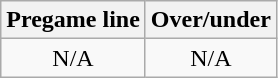<table class="wikitable">
<tr align="center">
<th style=>Pregame line</th>
<th style=>Over/under</th>
</tr>
<tr align="center">
<td>N/A</td>
<td>N/A</td>
</tr>
</table>
